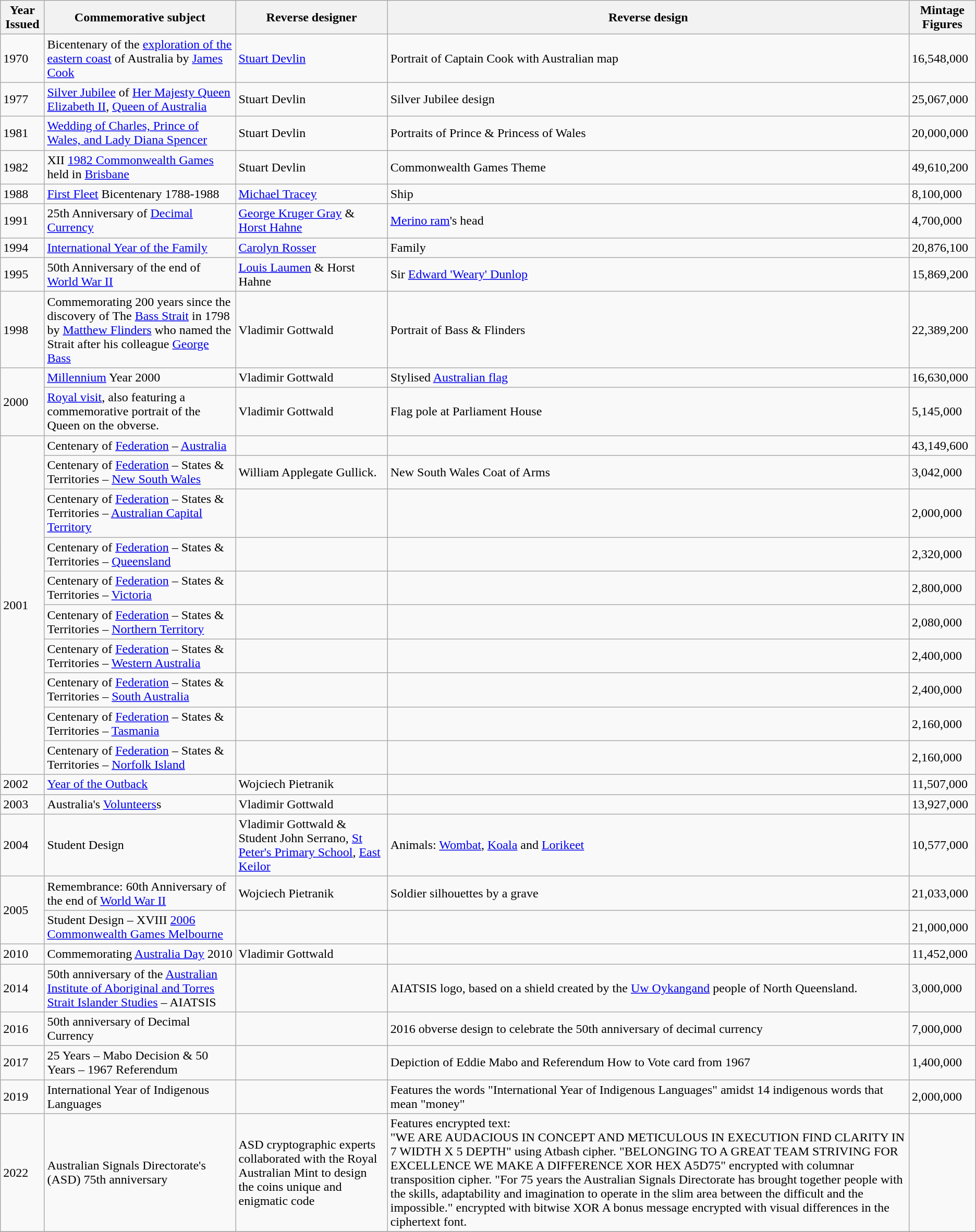<table class="wikitable sortable">
<tr>
<th>Year Issued</th>
<th>Commemorative subject</th>
<th>Reverse designer</th>
<th>Reverse design</th>
<th>Mintage Figures</th>
</tr>
<tr>
<td>1970</td>
<td>Bicentenary of the <a href='#'>exploration of the eastern coast</a> of Australia by <a href='#'>James Cook</a></td>
<td><a href='#'>Stuart Devlin</a></td>
<td>Portrait of Captain Cook with Australian map</td>
<td>16,548,000</td>
</tr>
<tr>
<td>1977</td>
<td><a href='#'>Silver Jubilee</a> of <a href='#'>Her Majesty Queen Elizabeth II</a>, <a href='#'>Queen of Australia</a></td>
<td>Stuart Devlin</td>
<td>Silver Jubilee design</td>
<td>25,067,000</td>
</tr>
<tr>
<td>1981</td>
<td><a href='#'>Wedding of Charles, Prince of Wales, and Lady Diana Spencer</a></td>
<td>Stuart Devlin</td>
<td>Portraits of Prince & Princess of Wales</td>
<td>20,000,000</td>
</tr>
<tr>
<td>1982</td>
<td>XII <a href='#'>1982 Commonwealth Games</a> held in <a href='#'>Brisbane</a></td>
<td>Stuart Devlin</td>
<td>Commonwealth Games Theme</td>
<td>49,610,200</td>
</tr>
<tr>
<td>1988</td>
<td><a href='#'>First Fleet</a> Bicentenary 1788-1988</td>
<td><a href='#'>Michael Tracey</a></td>
<td>Ship</td>
<td>8,100,000</td>
</tr>
<tr>
<td>1991</td>
<td>25th Anniversary of <a href='#'>Decimal Currency</a></td>
<td><a href='#'>George Kruger Gray</a> & <a href='#'>Horst Hahne</a></td>
<td><a href='#'>Merino ram</a>'s head</td>
<td>4,700,000</td>
</tr>
<tr>
<td>1994</td>
<td><a href='#'>International Year of the Family</a></td>
<td><a href='#'>Carolyn Rosser</a></td>
<td>Family</td>
<td>20,876,100</td>
</tr>
<tr>
<td>1995</td>
<td>50th Anniversary of the end of <a href='#'>World War II</a></td>
<td><a href='#'>Louis Laumen</a> & Horst Hahne</td>
<td>Sir <a href='#'>Edward 'Weary' Dunlop</a></td>
<td>15,869,200</td>
</tr>
<tr>
<td>1998</td>
<td>Commemorating 200 years since the discovery of The <a href='#'>Bass Strait</a> in 1798 by <a href='#'>Matthew Flinders</a> who named the Strait after his colleague <a href='#'>George Bass</a></td>
<td>Vladimir Gottwald</td>
<td>Portrait of Bass & Flinders</td>
<td>22,389,200</td>
</tr>
<tr>
<td rowspan="2">2000</td>
<td><a href='#'>Millennium</a> Year 2000</td>
<td>Vladimir Gottwald</td>
<td>Stylised <a href='#'>Australian flag</a></td>
<td>16,630,000</td>
</tr>
<tr>
<td><a href='#'>Royal visit</a>, also featuring a commemorative portrait of the Queen on the obverse.</td>
<td>Vladimir Gottwald</td>
<td>Flag pole at Parliament House</td>
<td>5,145,000</td>
</tr>
<tr>
<td rowspan="10">2001</td>
<td>Centenary of <a href='#'>Federation</a> – <a href='#'>Australia</a></td>
<td></td>
<td></td>
<td>43,149,600</td>
</tr>
<tr>
<td>Centenary of <a href='#'>Federation</a> – States & Territories – <a href='#'>New South Wales</a></td>
<td>William Applegate Gullick.</td>
<td>New South Wales Coat of Arms</td>
<td>3,042,000</td>
</tr>
<tr>
<td>Centenary of <a href='#'>Federation</a> – States & Territories – <a href='#'>Australian Capital Territory</a></td>
<td></td>
<td></td>
<td>2,000,000</td>
</tr>
<tr>
<td>Centenary of <a href='#'>Federation</a> – States & Territories – <a href='#'>Queensland</a></td>
<td></td>
<td></td>
<td>2,320,000</td>
</tr>
<tr>
<td>Centenary of <a href='#'>Federation</a> – States & Territories – <a href='#'>Victoria</a></td>
<td></td>
<td></td>
<td>2,800,000</td>
</tr>
<tr>
<td>Centenary of <a href='#'>Federation</a> – States & Territories – <a href='#'>Northern Territory</a></td>
<td></td>
<td></td>
<td>2,080,000</td>
</tr>
<tr>
<td>Centenary of <a href='#'>Federation</a> – States & Territories – <a href='#'>Western Australia</a></td>
<td></td>
<td></td>
<td>2,400,000</td>
</tr>
<tr>
<td>Centenary of <a href='#'>Federation</a> – States & Territories – <a href='#'>South Australia</a></td>
<td></td>
<td></td>
<td>2,400,000</td>
</tr>
<tr>
<td>Centenary of <a href='#'>Federation</a> – States & Territories – <a href='#'>Tasmania</a></td>
<td></td>
<td></td>
<td>2,160,000</td>
</tr>
<tr>
<td>Centenary of <a href='#'>Federation</a> – States & Territories – <a href='#'>Norfolk Island</a></td>
<td></td>
<td></td>
<td>2,160,000</td>
</tr>
<tr>
<td>2002</td>
<td><a href='#'>Year of the Outback</a></td>
<td>Wojciech Pietranik</td>
<td></td>
<td>11,507,000</td>
</tr>
<tr>
<td>2003</td>
<td>Australia's <a href='#'>Volunteers</a>s</td>
<td>Vladimir Gottwald</td>
<td></td>
<td>13,927,000</td>
</tr>
<tr>
<td>2004</td>
<td>Student Design</td>
<td>Vladimir Gottwald & Student John Serrano, <a href='#'>St Peter's Primary School</a>, <a href='#'>East Keilor</a></td>
<td>Animals: <a href='#'>Wombat</a>, <a href='#'>Koala</a> and <a href='#'>Lorikeet</a></td>
<td>10,577,000</td>
</tr>
<tr>
<td rowspan="2">2005</td>
<td>Remembrance: 60th Anniversary of the end of <a href='#'>World War II</a></td>
<td>Wojciech Pietranik</td>
<td>Soldier silhouettes by a grave</td>
<td>21,033,000</td>
</tr>
<tr>
<td>Student Design – XVIII <a href='#'>2006 Commonwealth Games Melbourne</a></td>
<td></td>
<td></td>
<td>21,000,000</td>
</tr>
<tr>
<td>2010</td>
<td>Commemorating <a href='#'>Australia Day</a> 2010</td>
<td>Vladimir Gottwald</td>
<td></td>
<td>11,452,000</td>
</tr>
<tr>
<td>2014</td>
<td>50th anniversary of the <a href='#'>Australian Institute of Aboriginal and Torres Strait Islander Studies</a> – AIATSIS</td>
<td></td>
<td>AIATSIS logo, based on a shield created by the <a href='#'>Uw Oykangand</a> people of North Queensland.</td>
<td>3,000,000</td>
</tr>
<tr>
<td>2016</td>
<td>50th anniversary of Decimal Currency</td>
<td></td>
<td>2016 obverse design to celebrate the 50th anniversary of decimal currency</td>
<td>7,000,000</td>
</tr>
<tr>
<td>2017</td>
<td>25 Years – Mabo Decision & 50 Years – 1967 Referendum</td>
<td></td>
<td>Depiction of Eddie Mabo and Referendum How to Vote card from 1967</td>
<td>1,400,000</td>
</tr>
<tr>
<td>2019</td>
<td>International Year of Indigenous Languages</td>
<td></td>
<td>Features the words "International Year of Indigenous Languages" amidst 14 indigenous words that mean "money"</td>
<td>2,000,000</td>
</tr>
<tr>
<td>2022</td>
<td>Australian Signals Directorate's (ASD) 75th anniversary</td>
<td>ASD cryptographic experts collaborated with the Royal Australian Mint to design the coins unique and enigmatic code</td>
<td>Features encrypted text:<br>"WE ARE AUDACIOUS IN CONCEPT AND METICULOUS IN EXECUTION FIND CLARITY IN 7 WIDTH X 5 DEPTH" using Atbash cipher.
"BELONGING TO A GREAT TEAM STRIVING FOR EXCELLENCE WE MAKE A DIFFERENCE XOR HEX A5D75" encrypted with columnar transposition cipher.
"For 75 years the Australian Signals Directorate has brought together people with the skills, adaptability and imagination to operate in the slim area between the difficult and the impossible." encrypted with bitwise XOR
A bonus message encrypted with visual differences in the ciphertext font.</td>
<td></td>
</tr>
<tr>
</tr>
</table>
